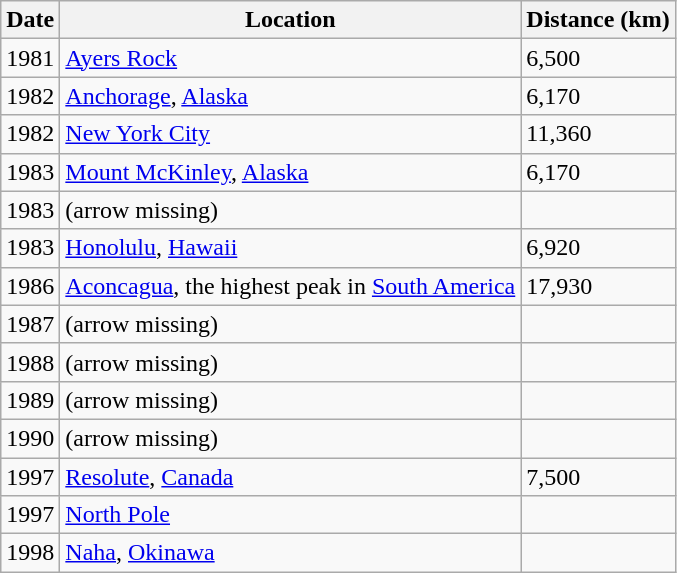<table class="wikitable">
<tr>
<th>Date</th>
<th>Location</th>
<th>Distance (km)</th>
</tr>
<tr>
<td>1981</td>
<td><a href='#'>Ayers Rock</a></td>
<td>6,500</td>
</tr>
<tr>
<td>1982</td>
<td><a href='#'>Anchorage</a>, <a href='#'>Alaska</a></td>
<td>6,170</td>
</tr>
<tr>
<td>1982</td>
<td><a href='#'>New York City</a></td>
<td>11,360</td>
</tr>
<tr 背x>
<td>1983</td>
<td><a href='#'>Mount McKinley</a>, <a href='#'>Alaska</a></td>
<td>6,170</td>
</tr>
<tr>
<td>1983</td>
<td>(arrow missing)</td>
<td></td>
</tr>
<tr>
<td>1983</td>
<td><a href='#'>Honolulu</a>, <a href='#'>Hawaii</a></td>
<td>6,920</td>
</tr>
<tr>
<td>1986</td>
<td><a href='#'>Aconcagua</a>, the highest peak in <a href='#'>South America</a></td>
<td>17,930</td>
</tr>
<tr>
<td>1987</td>
<td>(arrow missing)</td>
<td></td>
</tr>
<tr>
<td>1988</td>
<td>(arrow missing)</td>
<td></td>
</tr>
<tr>
<td>1989</td>
<td>(arrow missing)</td>
<td></td>
</tr>
<tr>
<td>1990</td>
<td>(arrow missing)</td>
<td></td>
</tr>
<tr>
<td>1997</td>
<td><a href='#'>Resolute</a>, <a href='#'>Canada</a></td>
<td>7,500</td>
</tr>
<tr>
<td>1997</td>
<td><a href='#'>North Pole</a></td>
<td></td>
</tr>
<tr>
<td>1998</td>
<td><a href='#'>Naha</a>, <a href='#'>Okinawa</a></td>
<td></td>
</tr>
</table>
